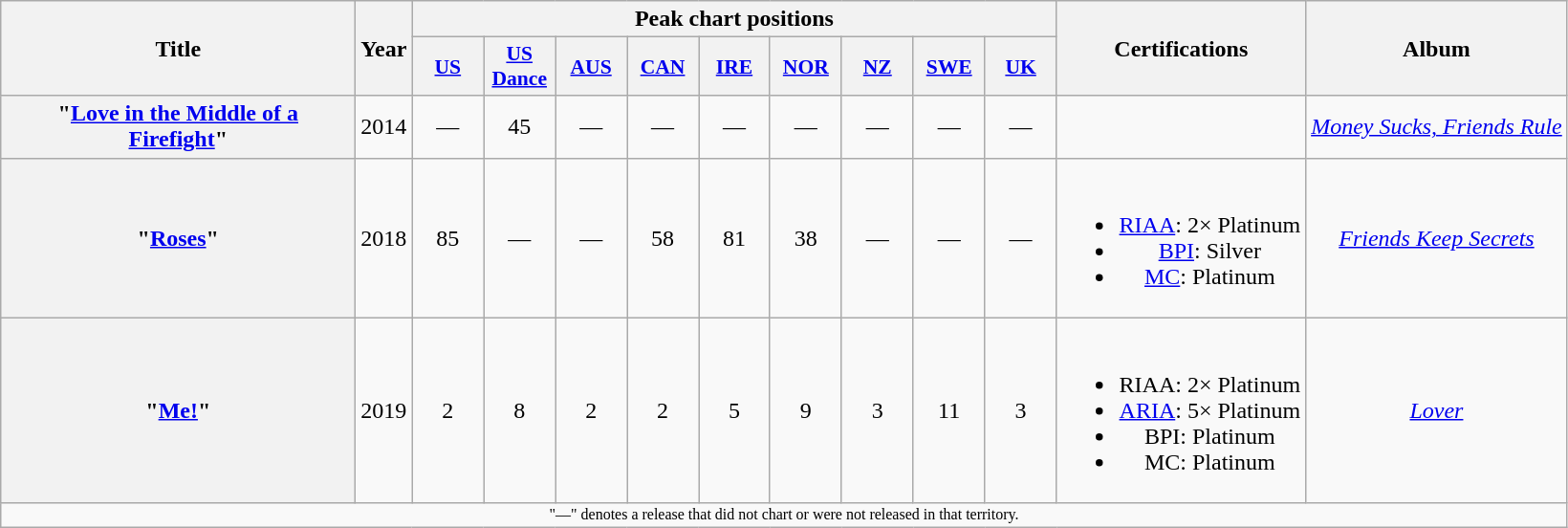<table class="wikitable plainrowheaders" style="text-align:center;">
<tr>
<th scope="col" rowspan="2" style="width:15em;">Title</th>
<th scope="col" rowspan="2">Year</th>
<th scope="col" colspan="9">Peak chart positions</th>
<th scope="col" rowspan="2">Certifications</th>
<th scope="col" rowspan="2">Album</th>
</tr>
<tr>
<th scope="col" style="width:3em;font-size:90%;"><a href='#'>US</a><br></th>
<th scope="col" style="width:3em;font-size:90%;"><a href='#'>US<br>Dance</a><br></th>
<th scope="col" style="width:3em;font-size:90%;"><a href='#'>AUS</a><br></th>
<th scope="col" style="width:3em;font-size:90%;"><a href='#'>CAN</a><br></th>
<th scope="col" style="width:3em;font-size:90%;"><a href='#'>IRE</a><br></th>
<th scope="col" style="width:3em;font-size:90%;"><a href='#'>NOR</a><br></th>
<th scope="col" style="width:3em;font-size:90%;"><a href='#'>NZ</a><br></th>
<th scope="col" style="width:3em;font-size:90%;"><a href='#'>SWE</a><br></th>
<th scope="col" style="width:3em;font-size:90%;"><a href='#'>UK</a><br></th>
</tr>
<tr>
<th scope="row">"<a href='#'>Love in the Middle of a Firefight</a>"<br></th>
<td>2014</td>
<td>—</td>
<td>45</td>
<td>—</td>
<td>—</td>
<td>—</td>
<td>—</td>
<td>—</td>
<td>—</td>
<td>—</td>
<td></td>
<td><em><a href='#'>Money Sucks, Friends Rule</a></em></td>
</tr>
<tr>
<th scope="row">"<a href='#'>Roses</a>"<br></th>
<td>2018</td>
<td>85</td>
<td>—</td>
<td>—</td>
<td>58</td>
<td>81</td>
<td>38</td>
<td>—</td>
<td>—</td>
<td>—</td>
<td><br><ul><li><a href='#'>RIAA</a>: 2× Platinum</li><li><a href='#'>BPI</a>: Silver</li><li><a href='#'>MC</a>: Platinum</li></ul></td>
<td><em><a href='#'>Friends Keep Secrets</a></em></td>
</tr>
<tr>
<th scope="row">"<a href='#'>Me!</a>"<br></th>
<td>2019</td>
<td>2</td>
<td>8</td>
<td>2</td>
<td>2</td>
<td>5</td>
<td>9</td>
<td>3</td>
<td>11</td>
<td>3</td>
<td><br><ul><li>RIAA: 2× Platinum</li><li><a href='#'>ARIA</a>: 5× Platinum</li><li>BPI: Platinum</li><li>MC: Platinum</li></ul></td>
<td><em><a href='#'>Lover</a></em></td>
</tr>
<tr>
<td colspan="16" style="font-size:8pt">"—" denotes a release that did not chart or were not released in that territory.</td>
</tr>
</table>
